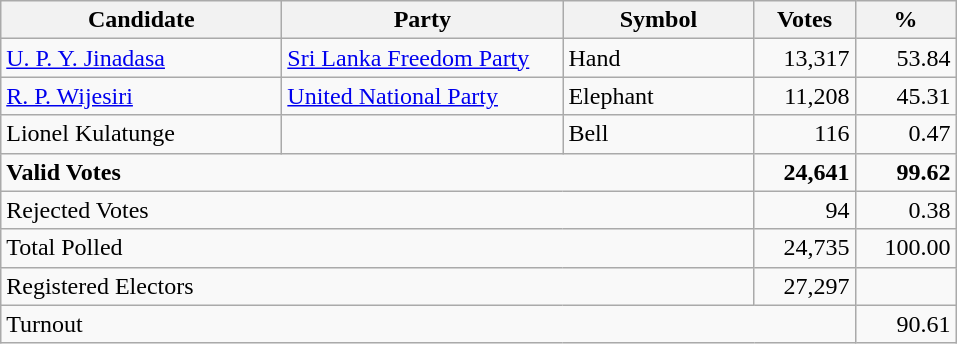<table class="wikitable" border="1" style="text-align:right;">
<tr>
<th align=left width="180">Candidate</th>
<th align=left width="180">Party</th>
<th align=left width="120">Symbol</th>
<th align=left width="60">Votes</th>
<th align=left width="60">%</th>
</tr>
<tr>
<td align=left><a href='#'>U. P. Y. Jinadasa</a></td>
<td align=left><a href='#'>Sri Lanka Freedom Party</a></td>
<td align=left>Hand</td>
<td align=right>13,317</td>
<td align=right>53.84</td>
</tr>
<tr>
<td align=left><a href='#'>R. P. Wijesiri</a></td>
<td align=left><a href='#'>United National Party</a></td>
<td align=left>Elephant</td>
<td align=right>11,208</td>
<td align=right>45.31</td>
</tr>
<tr>
<td align=left>Lionel Kulatunge</td>
<td align=left></td>
<td align=left>Bell</td>
<td align=right>116</td>
<td align=right>0.47</td>
</tr>
<tr>
<td align=left colspan=3><strong>Valid Votes</strong></td>
<td align=right><strong>24,641</strong></td>
<td align=right><strong>99.62</strong></td>
</tr>
<tr>
<td align=left colspan=3>Rejected Votes</td>
<td align=right>94</td>
<td align=right>0.38</td>
</tr>
<tr>
<td align=left colspan=3>Total Polled</td>
<td align=right>24,735</td>
<td align=right>100.00</td>
</tr>
<tr>
<td align=left colspan=3>Registered Electors</td>
<td align=right>27,297</td>
<td></td>
</tr>
<tr>
<td align=left colspan=4>Turnout</td>
<td align=right>90.61</td>
</tr>
</table>
